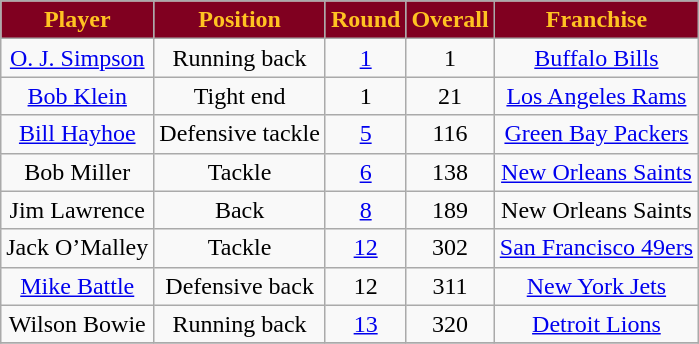<table class="wikitable">
<tr align="center"  style="background:#800020;color:#ffc322;">
<td><strong>Player</strong></td>
<td><strong>Position</strong></td>
<td><strong>Round</strong></td>
<td><strong>Overall</strong></td>
<td><strong>Franchise</strong></td>
</tr>
<tr align="center" bgcolor="">
<td><a href='#'>O. J. Simpson</a></td>
<td>Running back</td>
<td><a href='#'>1</a></td>
<td>1</td>
<td><a href='#'>Buffalo Bills</a></td>
</tr>
<tr align="center" bgcolor="">
<td><a href='#'>Bob Klein</a></td>
<td>Tight end</td>
<td>1</td>
<td>21</td>
<td><a href='#'>Los Angeles Rams</a></td>
</tr>
<tr align="center" bgcolor="">
<td><a href='#'>Bill Hayhoe</a></td>
<td>Defensive tackle</td>
<td><a href='#'>5</a></td>
<td>116</td>
<td><a href='#'>Green Bay Packers</a></td>
</tr>
<tr align="center" bgcolor="">
<td>Bob Miller</td>
<td>Tackle</td>
<td><a href='#'>6</a></td>
<td>138</td>
<td><a href='#'>New Orleans Saints</a></td>
</tr>
<tr align="center" bgcolor="">
<td>Jim Lawrence</td>
<td>Back</td>
<td><a href='#'>8</a></td>
<td>189</td>
<td>New Orleans Saints</td>
</tr>
<tr align="center" bgcolor="">
<td>Jack O’Malley</td>
<td>Tackle</td>
<td><a href='#'>12</a></td>
<td>302</td>
<td><a href='#'>San Francisco 49ers</a></td>
</tr>
<tr align="center" bgcolor="">
<td><a href='#'>Mike Battle</a></td>
<td>Defensive back</td>
<td>12</td>
<td>311</td>
<td><a href='#'>New York Jets</a></td>
</tr>
<tr align="center" bgcolor="">
<td>Wilson Bowie</td>
<td>Running back</td>
<td><a href='#'>13</a></td>
<td>320</td>
<td><a href='#'>Detroit Lions</a></td>
</tr>
<tr align="center" bgcolor="">
</tr>
</table>
